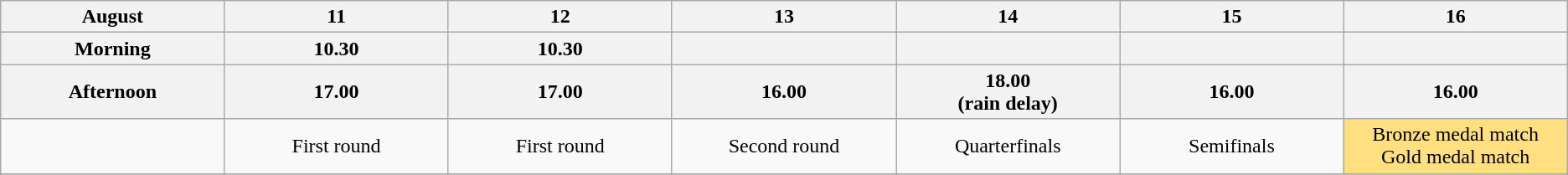<table class="wikitable" style="text-align:center">
<tr>
<th width=10%>August</th>
<th width=10%>11</th>
<th width=10%>12</th>
<th width=10%>13</th>
<th width=10%>14</th>
<th width=10%>15</th>
<th width=10%>16</th>
</tr>
<tr>
<th>Morning</th>
<th>10.30</th>
<th>10.30</th>
<th></th>
<th></th>
<th></th>
<th></th>
</tr>
<tr>
<th>Afternoon</th>
<th>17.00</th>
<th>17.00</th>
<th>16.00</th>
<th>18.00<br><strong>(rain delay)</strong></th>
<th>16.00</th>
<th>16.00</th>
</tr>
<tr>
<td></td>
<td>First round</td>
<td>First round</td>
<td>Second round</td>
<td>Quarterfinals</td>
<td>Semifinals</td>
<td bgcolor="FFDF80">Bronze medal match<br>Gold medal match</td>
</tr>
<tr>
</tr>
</table>
